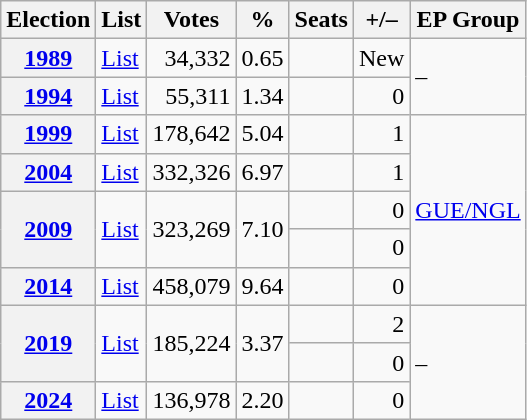<table class="wikitable" style="text-align: right;">
<tr>
<th>Election</th>
<th>List</th>
<th>Votes</th>
<th>%</th>
<th>Seats</th>
<th>+/–</th>
<th>EP Group</th>
</tr>
<tr>
<th><a href='#'>1989</a></th>
<td style="text-align: left;"><a href='#'>List</a></td>
<td>34,332</td>
<td>0.65</td>
<td></td>
<td>New</td>
<td style="text-align: left;" rowspan="2">–</td>
</tr>
<tr>
<th><a href='#'>1994</a></th>
<td style="text-align: left;"><a href='#'>List</a></td>
<td>55,311</td>
<td>1.34</td>
<td></td>
<td> 0</td>
</tr>
<tr>
<th><a href='#'>1999</a></th>
<td style="text-align: left;"><a href='#'>List</a></td>
<td>178,642</td>
<td>5.04</td>
<td></td>
<td> 1</td>
<td style="text-align: left;"  rowspan="5"><a href='#'>GUE/NGL</a></td>
</tr>
<tr>
<th><a href='#'>2004</a></th>
<td style="text-align: left;"><a href='#'>List</a></td>
<td>332,326</td>
<td>6.97</td>
<td></td>
<td> 1</td>
</tr>
<tr>
<th rowspan="2"><a href='#'>2009</a></th>
<td style="text-align: left;"  rowspan="2"><a href='#'>List</a></td>
<td rowspan="2">323,269</td>
<td rowspan="2">7.10</td>
<td></td>
<td> 0</td>
</tr>
<tr>
<td></td>
<td> 0</td>
</tr>
<tr>
<th><a href='#'>2014</a></th>
<td style="text-align: left;"><a href='#'>List</a></td>
<td>458,079</td>
<td>9.64</td>
<td></td>
<td> 0</td>
</tr>
<tr>
<th rowspan="2"><a href='#'>2019</a></th>
<td style="text-align: left;" rowspan="2"><a href='#'>List</a></td>
<td rowspan="2">185,224</td>
<td rowspan="2">3.37</td>
<td></td>
<td> 2</td>
<td style="text-align: left;" rowspan="3">–</td>
</tr>
<tr>
<td></td>
<td> 0</td>
</tr>
<tr>
<th><a href='#'>2024</a></th>
<td style="text-align: left;"><a href='#'>List</a></td>
<td>136,978</td>
<td>2.20</td>
<td></td>
<td> 0</td>
</tr>
</table>
